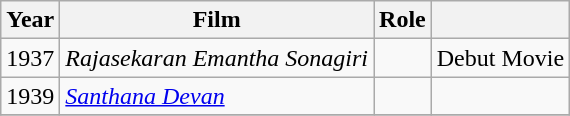<table class="wikitable sortable">
<tr>
<th>Year</th>
<th>Film</th>
<th>Role</th>
<th></th>
</tr>
<tr>
<td>1937</td>
<td><em>Rajasekaran Emantha Sonagiri</em></td>
<td></td>
<td>Debut Movie</td>
</tr>
<tr>
<td>1939</td>
<td><em><a href='#'>Santhana Devan</a></em></td>
<td></td>
<td></td>
</tr>
<tr>
</tr>
</table>
